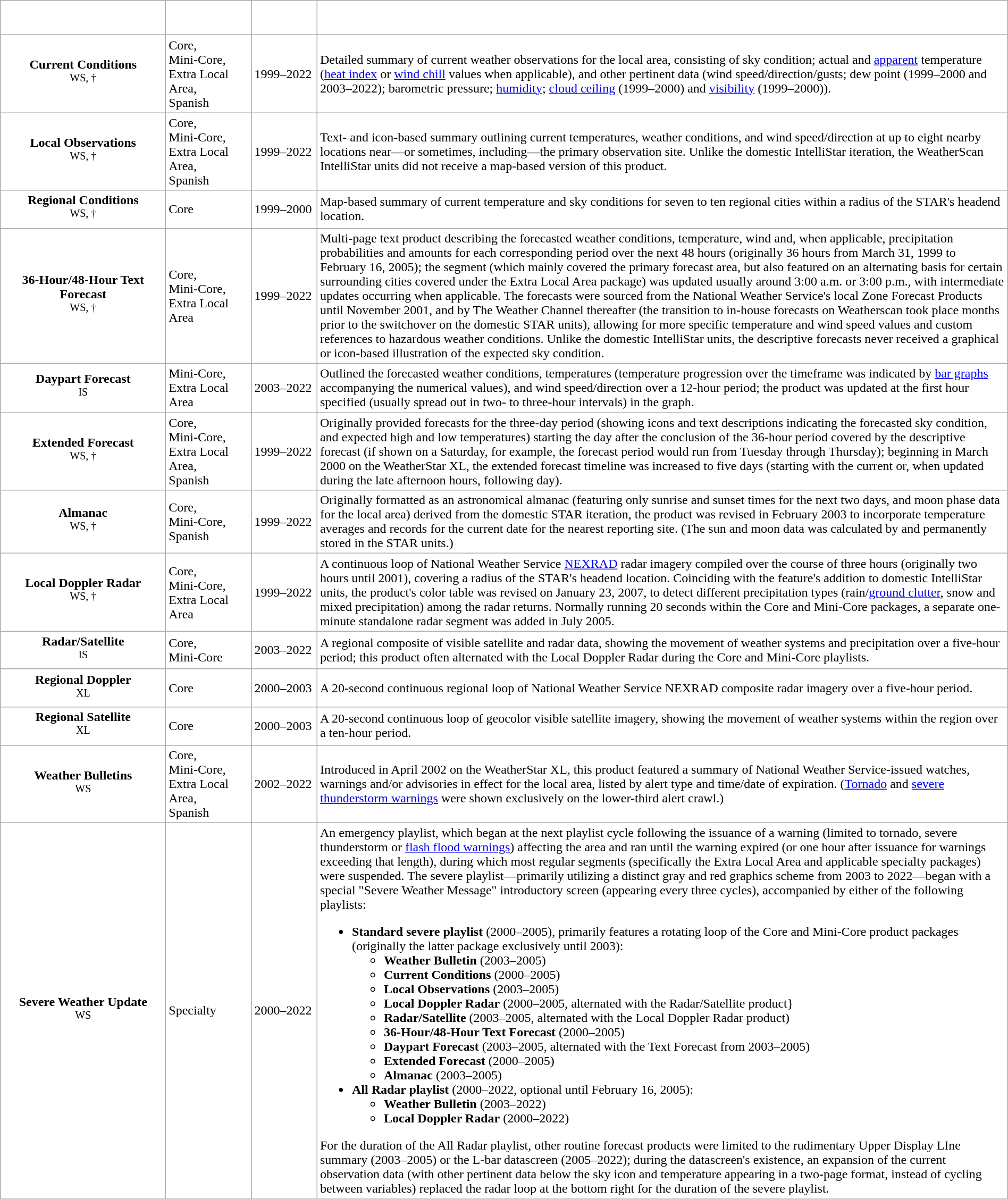<table class="wikitable" text-align: center; width="100%" style="background-color: #FFFFFF">
<tr style="color:white;">
<th style="background-color: #FFFFFF">Segment</th>
<th style="background-color: #FFFFFF; width: 100px;">Package(s) included</th>
<th style="background-color: #FFFFFF; width: 75px">Years active</th>
<th style="background-color: #FFFFFF">Description</th>
</tr>
<tr>
<td align="center" width="200pt"><strong>Current Conditions</strong><br><sup>WS, †</sup></td>
<td>Core,<br>Mini-Core,<br>Extra Local Area,<br>Spanish</td>
<td>1999–2022</td>
<td>Detailed summary of current weather observations for the local area, consisting of sky condition; actual and <a href='#'>apparent</a> temperature (<a href='#'>heat index</a> or <a href='#'>wind chill</a> values when applicable), and other pertinent data (wind speed/direction/gusts; dew point (1999–2000 and 2003–2022); barometric pressure; <a href='#'>humidity</a>; <a href='#'>cloud ceiling</a> (1999–2000) and <a href='#'>visibility</a> (1999–2000)).</td>
</tr>
<tr>
<td align="center" width="200pt"><strong>Local Observations</strong><br><sup>WS, †</sup></td>
<td>Core,<br>Mini-Core,<br>Extra Local Area,<br>Spanish</td>
<td>1999–2022</td>
<td>Text- and icon-based summary outlining current temperatures, weather conditions, and wind speed/direction at up to eight nearby locations near—or sometimes, including—the primary observation site. Unlike the domestic IntelliStar iteration, the WeatherScan IntelliStar units did not receive a map-based version of this product.</td>
</tr>
<tr>
<td align="center" width="200pt"><strong>Regional Conditions</strong><br><sup>WS, †</sup></td>
<td>Core</td>
<td>1999–2000</td>
<td>Map-based summary of current temperature and sky conditions for seven to ten regional cities within a  radius of the STAR's headend location.</td>
</tr>
<tr>
<td align="center" width="200pt"><strong>36-Hour/48-Hour Text Forecast</strong><br><sup>WS, †</sup></td>
<td>Core,<br>Mini-Core,<br>Extra Local Area</td>
<td>1999–2022</td>
<td>Multi-page text product describing the forecasted weather conditions, temperature, wind and, when applicable, precipitation probabilities and amounts for each corresponding period over the next 48 hours (originally 36 hours from March 31, 1999 to February 16, 2005); the segment (which mainly covered the primary forecast area, but also featured on an alternating basis for certain surrounding cities covered under the Extra Local Area package) was updated usually around 3:00 a.m. or 3:00 p.m., with intermediate updates occurring when applicable. The forecasts were sourced from the National Weather Service's local Zone Forecast Products until November 2001, and by The Weather Channel thereafter (the transition to in-house forecasts on Weatherscan took place months prior to the switchover on the domestic STAR units), allowing for more specific temperature and wind speed values and custom references to hazardous weather conditions. Unlike the domestic IntelliStar units, the descriptive forecasts never received a graphical or icon-based illustration of the expected sky condition.</td>
</tr>
<tr>
<td align="center" width="200pt"><strong>Daypart Forecast</strong><br><sup>IS</sup></td>
<td>Mini-Core,<br>Extra Local Area</td>
<td>2003–2022</td>
<td>Outlined the forecasted weather conditions, temperatures (temperature progression over the timeframe was indicated by <a href='#'>bar graphs</a> accompanying the numerical values), and wind speed/direction over a 12-hour period; the product was updated at the first hour specified (usually spread out in two- to three-hour intervals) in the graph.</td>
</tr>
<tr>
<td align="center" width="200pt"><strong>Extended Forecast</strong><br><sup>WS, †</sup></td>
<td>Core,<br>Mini-Core,<br>Extra Local Area,<br>Spanish</td>
<td>1999–2022</td>
<td>Originally provided forecasts for the three-day period (showing icons and text descriptions indicating the forecasted sky condition, and expected high and low temperatures) starting the day after the conclusion of the 36-hour period covered by the descriptive forecast (if shown on a Saturday, for example, the forecast period would run from Tuesday through Thursday); beginning in March 2000 on the WeatherStar XL, the extended forecast timeline was increased to five days (starting with the current or, when updated during the late afternoon hours, following day).</td>
</tr>
<tr>
<td align="center" width="200pt"><strong>Almanac</strong><br><sup>WS, †</sup></td>
<td>Core,<br>Mini-Core,<br>Spanish</td>
<td>1999–2022</td>
<td>Originally formatted as an astronomical almanac (featuring only sunrise and sunset times for the next two days, and moon phase data for the local area) derived from the domestic STAR iteration, the product was revised in February 2003 to incorporate temperature averages and records for the current date for the nearest reporting site. (The sun and moon data was calculated by and permanently stored in the STAR units.)</td>
</tr>
<tr>
<td align="center" width="200pt"><strong>Local Doppler Radar</strong><br><sup>WS, †</sup></td>
<td>Core,<br>Mini-Core,<br>Extra Local Area</td>
<td>1999–2022</td>
<td>A continuous loop of National Weather Service <a href='#'>NEXRAD</a> radar imagery compiled over the course of three hours (originally two hours until 2001), covering a  radius of the STAR's headend location. Coinciding with the feature's addition to domestic IntelliStar units, the product's color table was revised on January 23, 2007, to detect different precipitation types (rain/<a href='#'>ground clutter</a>, snow and mixed precipitation) among the radar returns. Normally running 20 seconds within the Core and Mini-Core packages, a separate one-minute standalone radar segment was added in July 2005.</td>
</tr>
<tr>
<td align="center" width="200pt"><strong>Radar/Satellite</strong><br><sup>IS</sup></td>
<td>Core,<br>Mini-Core</td>
<td>2003–2022</td>
<td>A regional composite of visible satellite and radar data, showing the movement of weather systems and precipitation over a five-hour period; this product often alternated with the Local Doppler Radar during the Core and Mini-Core playlists.</td>
</tr>
<tr>
<td align="center" width="200pt"><strong>Regional Doppler</strong><br><sup>XL</sup></td>
<td>Core</td>
<td>2000–2003</td>
<td>A 20-second continuous regional loop of National Weather Service NEXRAD composite radar imagery over a five-hour period.</td>
</tr>
<tr>
<td align="center" width="200pt"><strong>Regional Satellite</strong><br><sup>XL</sup></td>
<td>Core</td>
<td>2000–2003</td>
<td>A 20-second continuous loop of geocolor visible satellite imagery, showing the movement of weather systems within the region over a ten-hour period.</td>
</tr>
<tr>
<td align="center" width="200pt"><strong>Weather Bulletins</strong><br><sup>WS</sup></td>
<td>Core,<br>Mini-Core,<br>Extra Local Area,<br>Spanish</td>
<td>2002–2022</td>
<td>Introduced in April 2002 on the WeatherStar XL, this product featured a summary of National Weather Service-issued watches, warnings and/or advisories in effect for the local area, listed by alert type and time/date of expiration. (<a href='#'>Tornado</a> and <a href='#'>severe thunderstorm warnings</a> were shown exclusively on the lower-third alert crawl.)</td>
</tr>
<tr>
<td align="center" width="200pt"><strong>Severe Weather Update</strong><br><sup>WS</sup></td>
<td>Specialty</td>
<td>2000–2022</td>
<td>An emergency playlist, which began at the next playlist cycle following the issuance of a warning (limited to tornado, severe thunderstorm or <a href='#'>flash flood warnings</a>) affecting the area and ran until the warning expired (or one hour after issuance for warnings exceeding that length), during which most regular segments (specifically the Extra Local Area and applicable specialty packages) were suspended. The severe playlist—primarily utilizing a distinct gray and red graphics scheme from 2003 to 2022—began with a special "Severe Weather Message" introductory screen (appearing every three cycles), accompanied by either of the following playlists:<br><ul><li><strong>Standard severe playlist</strong> (2000–2005), primarily features a rotating loop of the Core and Mini-Core product packages (originally the latter package exclusively until 2003):<ul><li><strong>Weather Bulletin</strong> (2003–2005)</li><li><strong>Current Conditions</strong> (2000–2005)</li><li><strong>Local Observations</strong> (2003–2005)</li><li><strong>Local Doppler Radar</strong> (2000–2005, alternated with the Radar/Satellite product}</li><li><strong>Radar/Satellite</strong> (2003–2005, alternated with the Local Doppler Radar product)</li><li><strong>36-Hour/48-Hour Text Forecast</strong> (2000–2005)</li><li><strong>Daypart Forecast</strong> (2003–2005, alternated with the Text Forecast from 2003–2005)</li><li><strong>Extended Forecast</strong> (2000–2005)</li><li><strong>Almanac</strong> (2003–2005)</li></ul></li><li><strong>All Radar playlist</strong> (2000–2022, optional until February 16, 2005):<ul><li><strong>Weather Bulletin</strong> (2003–2022)</li><li><strong>Local Doppler Radar</strong> (2000–2022)</li></ul></li></ul>For the duration of the All Radar playlist, other routine forecast products were limited to the rudimentary Upper Display LIne summary (2003–2005) or the L-bar datascreen (2005–2022); during the datascreen's existence, an expansion of the current observation data (with other pertinent data below the sky icon and temperature appearing in a two-page format, instead of cycling between variables) replaced the radar loop at the bottom right for the duration of the severe playlist.</td>
</tr>
<tr>
</tr>
</table>
